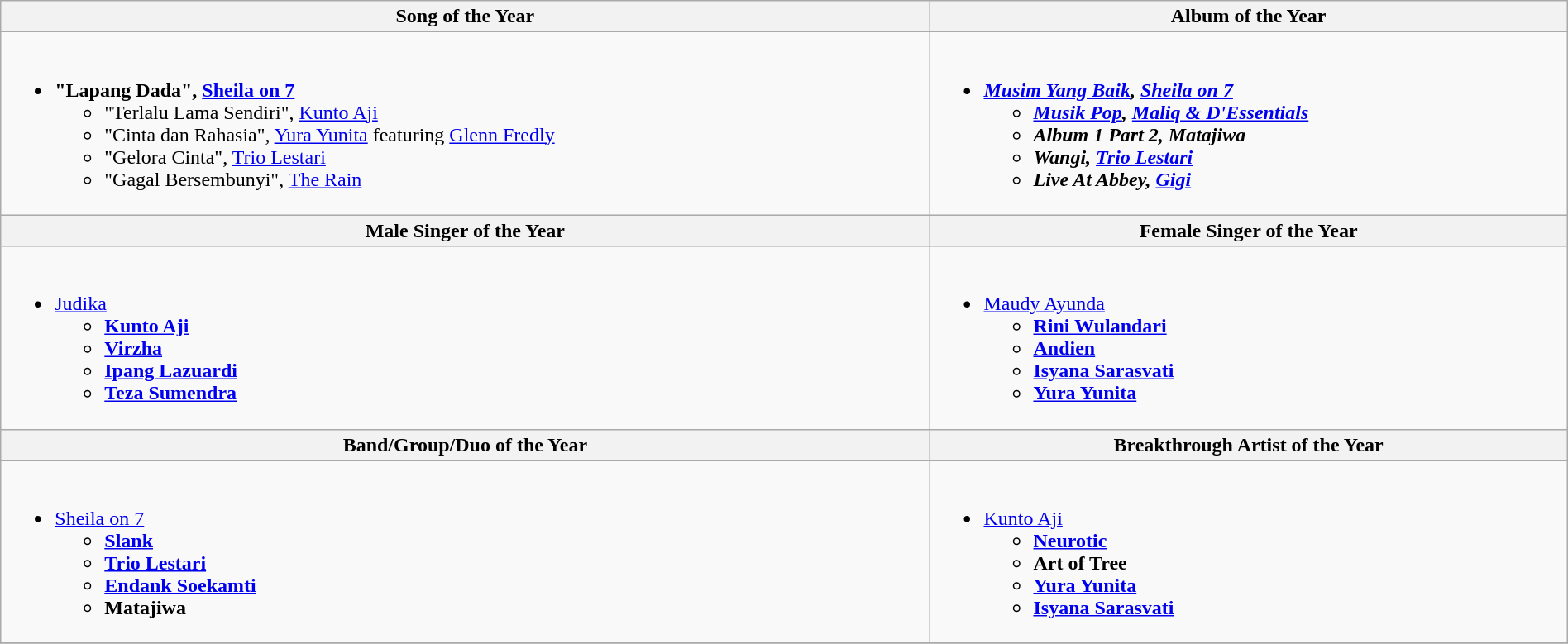<table class="wikitable" style="width:100%;">
<tr>
<th>Song of the Year</th>
<th>Album of the Year</th>
</tr>
<tr>
<td valign= "top"><br><ul><li><strong>"Lapang Dada", <a href='#'>Sheila on 7</a></strong><ul><li>"Terlalu Lama Sendiri", <a href='#'>Kunto Aji</a></li><li>"Cinta dan Rahasia", <a href='#'>Yura Yunita</a> featuring <a href='#'>Glenn Fredly</a></li><li>"Gelora Cinta", <a href='#'>Trio Lestari</a></li><li>"Gagal Bersembunyi", <a href='#'>The Rain</a></li></ul></li></ul></td>
<td valign= "top"><br><ul><li><strong><em><a href='#'>Musim Yang Baik</a><em>, <a href='#'>Sheila on 7</a><strong><ul><li></em><a href='#'>Musik Pop</a><em>, <a href='#'>Maliq & D'Essentials</a></li><li></em>Album 1 Part 2<em>, Matajiwa</li><li></em>Wangi<em>, <a href='#'>Trio Lestari</a></li><li></em>Live At Abbey<em>, <a href='#'>Gigi</a></li></ul></li></ul></td>
</tr>
<tr>
<th>Male Singer of the Year</th>
<th>Female Singer of the Year</th>
</tr>
<tr>
<td valign= "top"><br><ul><li></strong><a href='#'>Judika</a><strong><ul><li><a href='#'>Kunto Aji</a></li><li><a href='#'>Virzha</a></li><li><a href='#'>Ipang Lazuardi</a></li><li><a href='#'>Teza Sumendra</a></li></ul></li></ul></td>
<td valign= "top"><br><ul><li></strong><a href='#'>Maudy Ayunda</a><strong><ul><li><a href='#'>Rini Wulandari</a></li><li><a href='#'>Andien</a></li><li><a href='#'>Isyana Sarasvati</a></li><li><a href='#'>Yura Yunita</a></li></ul></li></ul></td>
</tr>
<tr>
<th>Band/Group/Duo of the Year</th>
<th>Breakthrough Artist of the Year</th>
</tr>
<tr>
<td valign= "top"><br><ul><li></strong><a href='#'>Sheila on 7</a><strong><ul><li><a href='#'>Slank</a></li><li><a href='#'>Trio Lestari</a></li><li><a href='#'>Endank Soekamti</a></li><li>Matajiwa</li></ul></li></ul></td>
<td valign= "top"><br><ul><li></strong><a href='#'>Kunto Aji</a><strong><ul><li><a href='#'>Neurotic</a></li><li>Art of Tree</li><li><a href='#'>Yura Yunita</a></li><li><a href='#'>Isyana Sarasvati</a></li></ul></li></ul></td>
</tr>
<tr>
</tr>
</table>
